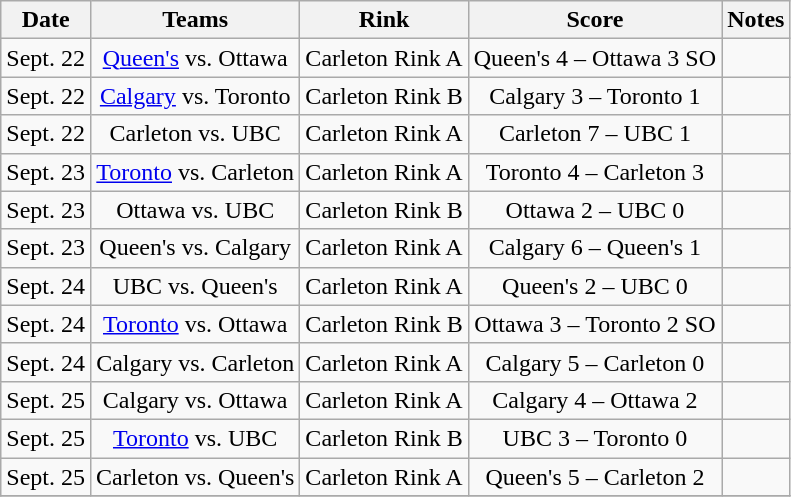<table class="wikitable">
<tr>
<th>Date</th>
<th>Teams</th>
<th>Rink</th>
<th>Score</th>
<th>Notes</th>
</tr>
<tr align="center" bgcolor="">
<td>Sept. 22</td>
<td><a href='#'>Queen's</a> vs. Ottawa</td>
<td>Carleton Rink A</td>
<td>Queen's 4 – Ottawa 3 SO</td>
<td></td>
</tr>
<tr align="center" bgcolor="">
<td>Sept. 22</td>
<td><a href='#'>Calgary</a> vs. Toronto</td>
<td>Carleton Rink B</td>
<td>Calgary 3 – Toronto 1</td>
<td></td>
</tr>
<tr align="center" bgcolor="">
<td>Sept. 22</td>
<td>Carleton vs. UBC</td>
<td>Carleton Rink A</td>
<td>Carleton 7 – UBC 1</td>
<td></td>
</tr>
<tr align="center" bgcolor="">
<td>Sept. 23</td>
<td><a href='#'>Toronto</a> vs. Carleton</td>
<td>Carleton Rink A</td>
<td>Toronto 4 – Carleton 3</td>
<td></td>
</tr>
<tr align="center" bgcolor="">
<td>Sept. 23</td>
<td>Ottawa vs. UBC</td>
<td>Carleton Rink B</td>
<td>Ottawa 2 – UBC 0</td>
<td></td>
</tr>
<tr align="center" bgcolor="">
<td>Sept. 23</td>
<td>Queen's vs. Calgary</td>
<td>Carleton Rink A</td>
<td>Calgary 6 – Queen's 1</td>
<td></td>
</tr>
<tr align="center" bgcolor="">
<td>Sept. 24</td>
<td>UBC vs. Queen's</td>
<td>Carleton Rink A</td>
<td>Queen's 2 – UBC 0</td>
<td></td>
</tr>
<tr align="center" bgcolor="">
<td>Sept. 24</td>
<td><a href='#'>Toronto</a> vs. Ottawa</td>
<td>Carleton Rink B</td>
<td>Ottawa 3 – Toronto 2 SO</td>
<td></td>
</tr>
<tr align="center" bgcolor="">
<td>Sept. 24</td>
<td>Calgary vs. Carleton</td>
<td>Carleton Rink A</td>
<td>Calgary 5 – Carleton 0</td>
<td></td>
</tr>
<tr align="center" bgcolor="">
<td>Sept. 25</td>
<td>Calgary vs. Ottawa</td>
<td>Carleton Rink A</td>
<td>Calgary 4 – Ottawa 2</td>
<td></td>
</tr>
<tr align="center" bgcolor="">
<td>Sept. 25</td>
<td><a href='#'>Toronto</a> vs. UBC</td>
<td>Carleton Rink B</td>
<td>UBC 3 – Toronto 0</td>
<td></td>
</tr>
<tr align="center" bgcolor="">
<td>Sept. 25</td>
<td>Carleton vs. Queen's</td>
<td>Carleton Rink A</td>
<td>Queen's 5 – Carleton 2</td>
<td></td>
</tr>
<tr align="center" bgcolor="">
</tr>
</table>
